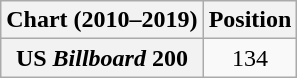<table class="wikitable plainrowheaders" style="text-align:center">
<tr>
<th scope="col">Chart (2010–2019)</th>
<th scope="col">Position</th>
</tr>
<tr>
<th scope="row">US <em>Billboard</em> 200</th>
<td>134</td>
</tr>
</table>
